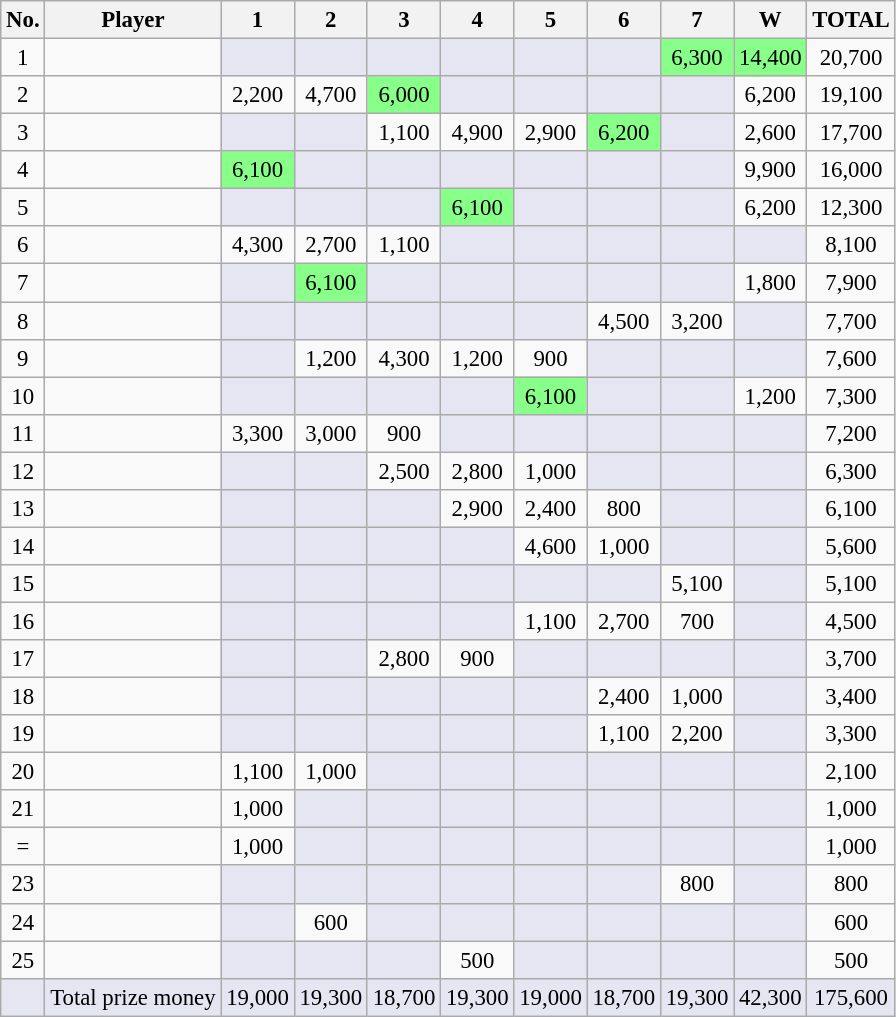<table class="wikitable sortable" style="text-align:center;font-size:95%">
<tr>
<th>No.</th>
<th>Player</th>
<th>1</th>
<th>2</th>
<th>3</th>
<th>4</th>
<th>5</th>
<th>6</th>
<th>7</th>
<th>W</th>
<th>TOTAL</th>
</tr>
<tr>
<td>1</td>
<td style="text-align:left;" data-sort-value="Trump, Judd"></td>
<td style="background:#e6e6f2;"></td>
<td style="background:#e6e6f2;"></td>
<td style="background:#e6e6f2;"></td>
<td style="background:#e6e6f2;"></td>
<td style="background:#e6e6f2;"></td>
<td style="background:#e6e6f2;"></td>
<td style="background:#88ff88;">6,300</td>
<td style="background:#88ff88;">14,400</td>
<td>20,700</td>
</tr>
<tr>
<td>2</td>
<td style="text-align:left;" data-sort-value="Perry, Joe"></td>
<td>2,200</td>
<td>4,700</td>
<td style="background:#88ff88;">6,000</td>
<td style="background:#e6e6f2;"></td>
<td style="background:#e6e6f2;"></td>
<td style="background:#e6e6f2;"></td>
<td style="background:#e6e6f2;"></td>
<td>6,200</td>
<td>19,100</td>
</tr>
<tr>
<td>3</td>
<td style="text-align:left;" data-sort-value="Higgins, John"></td>
<td style="background:#e6e6f2;"></td>
<td style="background:#e6e6f2;"></td>
<td>1,100</td>
<td>4,900</td>
<td>2,900</td>
<td style="background:#88ff88;">6,200</td>
<td style="background:#e6e6f2;"></td>
<td>2,600</td>
<td>17,700</td>
</tr>
<tr>
<td>4</td>
<td style="text-align:left;" data-sort-value="Selby, Mark"></td>
<td style="background:#88ff88;">6,100</td>
<td style="background:#e6e6f2;"></td>
<td style="background:#e6e6f2;"></td>
<td style="background:#e6e6f2;"></td>
<td style="background:#e6e6f2;"></td>
<td style="background:#e6e6f2;"></td>
<td style="background:#e6e6f2;"></td>
<td>9,900</td>
<td>16,000</td>
</tr>
<tr>
<td>5</td>
<td style="text-align:left;" data-sort-value="Bingham, Stuart"></td>
<td style="background:#e6e6f2;"></td>
<td style="background:#e6e6f2;"></td>
<td style="background:#e6e6f2;"></td>
<td style="background:#88ff88;">6,100</td>
<td style="background:#e6e6f2;"></td>
<td style="background:#e6e6f2;"></td>
<td style="background:#e6e6f2;"></td>
<td>6,200</td>
<td>12,300</td>
</tr>
<tr>
<td>6</td>
<td style="text-align:left;" data-sort-value="Carter, Ali"></td>
<td>4,300</td>
<td>2,700</td>
<td>1,100</td>
<td style="background:#e6e6f2;"></td>
<td style="background:#e6e6f2;"></td>
<td style="background:#e6e6f2;"></td>
<td style="background:#e6e6f2;"></td>
<td style="background:#e6e6f2;"></td>
<td>8,100</td>
</tr>
<tr>
<td>7</td>
<td style="text-align:left;" data-sort-value="Allen, Mark"></td>
<td style="background:#e6e6f2;"></td>
<td style="background:#88ff88;">6,100</td>
<td style="background:#e6e6f2;"></td>
<td style="background:#e6e6f2;"></td>
<td style="background:#e6e6f2;"></td>
<td style="background:#e6e6f2;"></td>
<td style="background:#e6e6f2;"></td>
<td>1,800</td>
<td>7,900</td>
</tr>
<tr>
<td>8</td>
<td style="text-align:left;" data-sort-value="Davis, Steve"></td>
<td style="background:#e6e6f2;"></td>
<td style="background:#e6e6f2;"></td>
<td style="background:#e6e6f2;"></td>
<td style="background:#e6e6f2;"></td>
<td style="background:#e6e6f2;"></td>
<td>4,500</td>
<td>3,200</td>
<td style="background:#e6e6f2;"></td>
<td>7,700</td>
</tr>
<tr>
<td>9</td>
<td style="text-align:left;" data-sort-value="Williams, Mark"></td>
<td style="background:#e6e6f2;"></td>
<td>1,200</td>
<td>4,300</td>
<td>1,200</td>
<td>900</td>
<td style="background:#e6e6f2;"></td>
<td style="background:#e6e6f2;"></td>
<td style="background:#e6e6f2;"></td>
<td>7,600</td>
</tr>
<tr>
<td>10</td>
<td style="text-align:left;" data-sort-value="King, Mark"></td>
<td style="background:#e6e6f2;"></td>
<td style="background:#e6e6f2;"></td>
<td style="background:#e6e6f2;"></td>
<td style="background:#e6e6f2;"></td>
<td style="background:#88ff88;">6,100</td>
<td style="background:#e6e6f2;"></td>
<td style="background:#e6e6f2;"></td>
<td>1,200</td>
<td>7,300</td>
</tr>
<tr>
<td>11</td>
<td style="text-align:left;" data-sort-value="Ding, Junhui"></td>
<td>3,300</td>
<td>3,000</td>
<td>900</td>
<td style="background:#e6e6f2;"></td>
<td style="background:#e6e6f2;"></td>
<td style="background:#e6e6f2;"></td>
<td style="background:#e6e6f2;"></td>
<td style="background:#e6e6f2;"></td>
<td>7,200</td>
</tr>
<tr>
<td>12</td>
<td style="text-align:left;" data-sort-value="Hawkins, Barry"></td>
<td style="background:#e6e6f2;"></td>
<td style="background:#e6e6f2;"></td>
<td>2,500</td>
<td>2,800</td>
<td>1,000</td>
<td style="background:#e6e6f2;"></td>
<td style="background:#e6e6f2;"></td>
<td style="background:#e6e6f2;"></td>
<td>6,300</td>
</tr>
<tr>
<td>13</td>
<td style="text-align:left;" data-sort-value="Cope, Jamie"></td>
<td style="background:#e6e6f2;"></td>
<td style="background:#e6e6f2;"></td>
<td style="background:#e6e6f2;"></td>
<td>2,900</td>
<td>2,400</td>
<td>800</td>
<td style="background:#e6e6f2;"></td>
<td style="background:#e6e6f2;"></td>
<td>6,100</td>
</tr>
<tr>
<td>14</td>
<td style="text-align:left;" data-sort-value="Doherty, Ken"></td>
<td style="background:#e6e6f2;"></td>
<td style="background:#e6e6f2;"></td>
<td style="background:#e6e6f2;"></td>
<td style="background:#e6e6f2;"></td>
<td>4,600</td>
<td>1,000</td>
<td style="background:#e6e6f2;"></td>
<td style="background:#e6e6f2;"></td>
<td>5,600</td>
</tr>
<tr>
<td>15</td>
<td style="text-align:left;" data-sort-value="Walden, Ricky"></td>
<td style="background:#e6e6f2;"></td>
<td style="background:#e6e6f2;"></td>
<td style="background:#e6e6f2;"></td>
<td style="background:#e6e6f2;"></td>
<td style="background:#e6e6f2;"></td>
<td style="background:#e6e6f2;"></td>
<td>5,100</td>
<td style="background:#e6e6f2;"></td>
<td>5,100</td>
</tr>
<tr>
<td>16</td>
<td style="text-align:left;" data-sort-value="Stevens, Matthew"></td>
<td style="background:#e6e6f2;"></td>
<td style="background:#e6e6f2;"></td>
<td style="background:#e6e6f2;"></td>
<td style="background:#e6e6f2;"></td>
<td>1,100</td>
<td>2,700</td>
<td>700</td>
<td style="background:#e6e6f2;"></td>
<td>4,500</td>
</tr>
<tr>
<td>17</td>
<td style="text-align:left;" data-sort-value="Robertson, Neil"></td>
<td style="background:#e6e6f2;"></td>
<td style="background:#e6e6f2;"></td>
<td>2,800</td>
<td>900</td>
<td style="background:#e6e6f2;"></td>
<td style="background:#e6e6f2;"></td>
<td style="background:#e6e6f2;"></td>
<td style="background:#e6e6f2;"></td>
<td>3,700</td>
</tr>
<tr>
<td>18</td>
<td style="text-align:left;" data-sort-value="Swail, Joe"></td>
<td style="background:#e6e6f2;"></td>
<td style="background:#e6e6f2;"></td>
<td style="background:#e6e6f2;"></td>
<td style="background:#e6e6f2;"></td>
<td style="background:#e6e6f2;"></td>
<td>2,400</td>
<td>1,000</td>
<td style="background:#e6e6f2;"></td>
<td>3,400</td>
</tr>
<tr>
<td>19</td>
<td style="text-align:left;" data-sort-value="Dott, Graeme"></td>
<td style="background:#e6e6f2;"></td>
<td style="background:#e6e6f2;"></td>
<td style="background:#e6e6f2;"></td>
<td style="background:#e6e6f2;"></td>
<td style="background:#e6e6f2;"></td>
<td>1,100</td>
<td>2,200</td>
<td style="background:#e6e6f2;"></td>
<td>3,300</td>
</tr>
<tr>
<td>20</td>
<td style="text-align:left;" data-sort-value="Hendry, Stephen"></td>
<td>1,100</td>
<td>1,000</td>
<td style="background:#e6e6f2;"></td>
<td style="background:#e6e6f2;"></td>
<td style="background:#e6e6f2;"></td>
<td style="background:#e6e6f2;"></td>
<td style="background:#e6e6f2;"></td>
<td style="background:#e6e6f2;"></td>
<td>2,100</td>
</tr>
<tr>
<td>21</td>
<td style="text-align:left;" data-sort-value="Murphy, Shaun"></td>
<td>1,000</td>
<td style="background:#e6e6f2;"></td>
<td style="background:#e6e6f2;"></td>
<td style="background:#e6e6f2;"></td>
<td style="background:#e6e6f2;"></td>
<td style="background:#e6e6f2;"></td>
<td style="background:#e6e6f2;"></td>
<td style="background:#e6e6f2;"></td>
<td>1,000</td>
</tr>
<tr>
<td data-sort-value=22>=</td>
<td style="text-align:left;" data-sort-value="Day, Ryan"></td>
<td>1,000</td>
<td style="background:#e6e6f2;"></td>
<td style="background:#e6e6f2;"></td>
<td style="background:#e6e6f2;"></td>
<td style="background:#e6e6f2;"></td>
<td style="background:#e6e6f2;"></td>
<td style="background:#e6e6f2;"></td>
<td style="background:#e6e6f2;"></td>
<td>1,000</td>
</tr>
<tr>
<td>23</td>
<td style="text-align:left;" data-sort-value="Liang, Wenbo"></td>
<td style="background:#e6e6f2;"></td>
<td style="background:#e6e6f2;"></td>
<td style="background:#e6e6f2;"></td>
<td style="background:#e6e6f2;"></td>
<td style="background:#e6e6f2;"></td>
<td style="background:#e6e6f2;"></td>
<td>800</td>
<td style="background:#e6e6f2;"></td>
<td>800</td>
</tr>
<tr>
<td>24</td>
<td style="text-align:left;" data-sort-value="Ebdon, Peter"></td>
<td style="background:#e6e6f2;"></td>
<td>600</td>
<td style="background:#e6e6f2;"></td>
<td style="background:#e6e6f2;"></td>
<td style="background:#e6e6f2;"></td>
<td style="background:#e6e6f2;"></td>
<td style="background:#e6e6f2;"></td>
<td style="background:#e6e6f2;"></td>
<td>600</td>
</tr>
<tr>
<td>25</td>
<td style="text-align:left;" data-sort-value="Harold, Dave"></td>
<td style="background:#e6e6f2;"></td>
<td style="background:#e6e6f2;"></td>
<td style="background:#e6e6f2;"></td>
<td>500</td>
<td style="background:#e6e6f2;"></td>
<td style="background:#e6e6f2;"></td>
<td style="background:#e6e6f2;"></td>
<td style="background:#e6e6f2;"></td>
<td>500</td>
</tr>
<tr class=sortbottom>
<td style="background:#e6e6f2;"></td>
<td style="text-align:centre; background:#e6e6f2;">Total prize money</td>
<td style="background:#e6e6f2;">19,000</td>
<td style="background:#e6e6f2;">19,300</td>
<td style="background:#e6e6f2;">18,700</td>
<td style="background:#e6e6f2;">19,300</td>
<td style="background:#e6e6f2;">19,000</td>
<td style="background:#e6e6f2;">18,700</td>
<td style="background:#e6e6f2;">19,300</td>
<td style="background:#e6e6f2;">42,300</td>
<td style="background:#e6e6f2;">175,600</td>
</tr>
</table>
